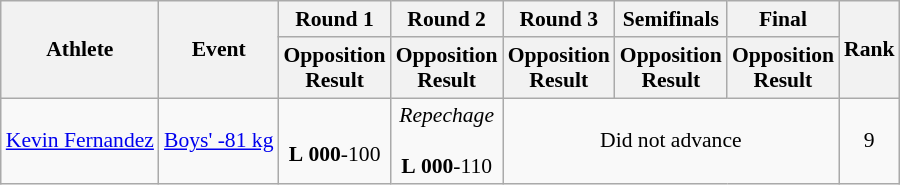<table class="wikitable" border="1" style="font-size:90%">
<tr>
<th rowspan=2>Athlete</th>
<th rowspan=2>Event</th>
<th>Round 1</th>
<th>Round 2</th>
<th>Round 3</th>
<th>Semifinals</th>
<th>Final</th>
<th rowspan=2>Rank</th>
</tr>
<tr>
<th>Opposition<br>Result</th>
<th>Opposition<br>Result</th>
<th>Opposition<br>Result</th>
<th>Opposition<br>Result</th>
<th>Opposition<br>Result</th>
</tr>
<tr>
<td><a href='#'>Kevin Fernandez</a></td>
<td><a href='#'>Boys' -81 kg</a></td>
<td align=center> <br> <strong>L</strong> <strong>000</strong>-100</td>
<td align=center><em>Repechage</em><br> <br> <strong>L</strong> <strong>000</strong>-110</td>
<td align=center colspan=3>Did not advance</td>
<td align=center>9</td>
</tr>
</table>
